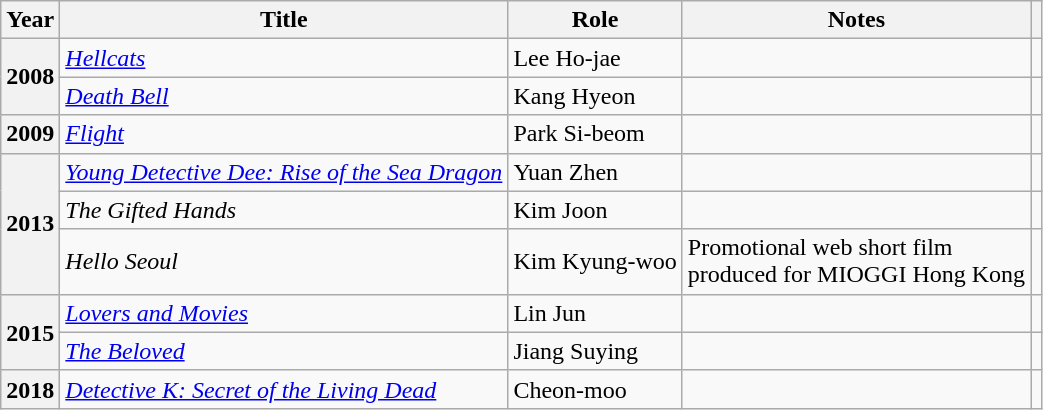<table class="wikitable plainrowheaders sortable">
<tr>
<th scope="col">Year</th>
<th scope="col">Title</th>
<th scope="col">Role</th>
<th scope="col">Notes</th>
<th scope="col" class="unsortable"></th>
</tr>
<tr>
<th scope="row" rowspan="2">2008</th>
<td><em><a href='#'>Hellcats</a></em></td>
<td>Lee Ho-jae</td>
<td></td>
<td style="text-align:center"></td>
</tr>
<tr>
<td><em><a href='#'>Death Bell</a></em></td>
<td>Kang Hyeon</td>
<td></td>
<td style="text-align:center"></td>
</tr>
<tr>
<th scope="row">2009</th>
<td><em><a href='#'>Flight</a></em></td>
<td>Park Si-beom</td>
<td></td>
<td style="text-align:center"></td>
</tr>
<tr>
<th scope="row" rowspan="3">2013</th>
<td><em><a href='#'>Young Detective Dee: Rise of the Sea Dragon</a></em></td>
<td>Yuan Zhen</td>
<td></td>
<td style="text-align:center"></td>
</tr>
<tr>
<td><em>The Gifted Hands</em></td>
<td>Kim Joon</td>
<td></td>
<td style="text-align:center"></td>
</tr>
<tr>
<td><em>Hello Seoul</em></td>
<td>Kim Kyung-woo</td>
<td>Promotional web short film<br>produced for MIOGGI Hong Kong</td>
<td style="text-align:center"></td>
</tr>
<tr>
<th scope="row" rowspan="2">2015</th>
<td><em><a href='#'>Lovers and Movies</a></em></td>
<td>Lin Jun</td>
<td></td>
<td style="text-align:center"></td>
</tr>
<tr>
<td><em><a href='#'>The Beloved</a></em></td>
<td>Jiang Suying</td>
<td></td>
<td style="text-align:center"></td>
</tr>
<tr>
<th scope="row">2018</th>
<td><em> <a href='#'>Detective K: Secret of the Living Dead</a></em></td>
<td>Cheon-moo</td>
<td></td>
<td style="text-align:center"></td>
</tr>
</table>
